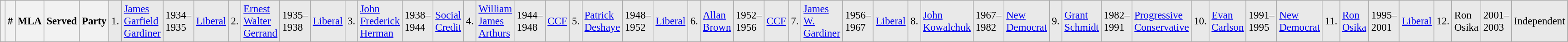<table class="wikitable" style="font-size: 95%; clear:both">
<tr style="background-color:#E9E9E9">
<th></th>
<th style="width: 25px">#</th>
<th style="width: 170px">MLA</th>
<th style="width: 80px">Served</th>
<th style="width: 150px">Party<br></th>
<td>1.</td>
<td><a href='#'>James Garfield Gardiner</a></td>
<td>1934–1935</td>
<td><a href='#'>Liberal</a><br></td>
<td>2.</td>
<td><a href='#'>Ernest Walter Gerrand</a></td>
<td>1935–1938</td>
<td><a href='#'>Liberal</a><br></td>
<td>3.</td>
<td><a href='#'>John Frederick Herman</a></td>
<td>1938–1944</td>
<td><a href='#'>Social Credit</a><br></td>
<td>4.</td>
<td><a href='#'>William James Arthurs</a></td>
<td>1944–1948</td>
<td><a href='#'>CCF</a><br></td>
<td>5.</td>
<td><a href='#'>Patrick Deshaye</a></td>
<td>1948–1952</td>
<td><a href='#'>Liberal</a><br></td>
<td>6.</td>
<td><a href='#'>Allan Brown</a></td>
<td>1952–1956</td>
<td><a href='#'>CCF</a><br></td>
<td>7.</td>
<td><a href='#'>James W. Gardiner</a></td>
<td>1956–1967</td>
<td><a href='#'>Liberal</a><br></td>
<td>8.</td>
<td><a href='#'>John Kowalchuk</a></td>
<td>1967–1982</td>
<td><a href='#'>New Democrat</a><br></td>
<td>9.</td>
<td><a href='#'>Grant Schmidt</a></td>
<td>1982–1991</td>
<td><a href='#'>Progressive Conservative</a><br></td>
<td>10.</td>
<td><a href='#'>Evan Carlson</a></td>
<td>1991–1995</td>
<td><a href='#'>New Democrat</a><br></td>
<td>11.</td>
<td><a href='#'>Ron Osika</a></td>
<td>1995–2001</td>
<td><a href='#'>Liberal</a><br></td>
<td>12.</td>
<td>Ron Osika</td>
<td>2001–2003</td>
<td>Independent</td>
</tr>
</table>
